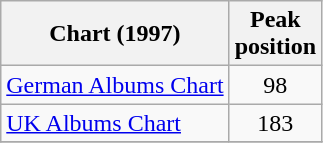<table class="wikitable sortable plainrowheaders">
<tr>
<th scope="col">Chart (1997)</th>
<th scope="col">Peak<br>position</th>
</tr>
<tr>
<td><a href='#'>German Albums Chart</a></td>
<td style="text-align:center;">98</td>
</tr>
<tr>
<td><a href='#'>UK Albums Chart</a></td>
<td style="text-align:center;">183</td>
</tr>
<tr>
</tr>
</table>
